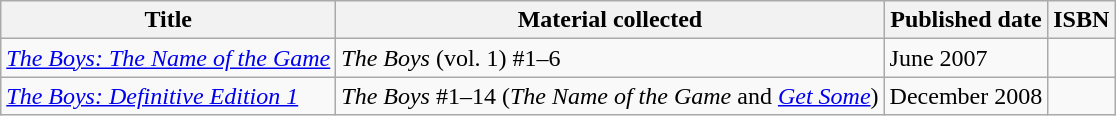<table class="wikitable">
<tr>
<th>Title</th>
<th>Material collected</th>
<th>Published date</th>
<th>ISBN</th>
</tr>
<tr>
<td><a href='#'><em>The Boys: The Name of the Game</em></a></td>
<td><em>The Boys</em> (vol. 1) #1–6</td>
<td>June 2007</td>
<td></td>
</tr>
<tr 1->
<td><a href='#'><em>The Boys: Definitive Edition 1</em></a></td>
<td><em>The Boys</em> #1–14 (<em>The Name of the Game</em> and <em><a href='#'>Get Some</a></em>)</td>
<td>December 2008</td>
<td></td>
</tr>
</table>
